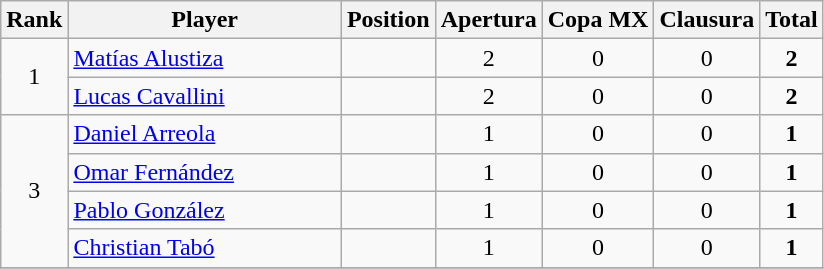<table class="wikitable">
<tr>
<th>Rank</th>
<th style="width:175px;">Player</th>
<th>Position</th>
<th>Apertura</th>
<th>Copa MX</th>
<th>Clausura</th>
<th>Total</th>
</tr>
<tr>
<td align=center rowspan=2>1</td>
<td> <a href='#'>Matías Alustiza</a></td>
<td align=center></td>
<td align=center>2</td>
<td align=center>0</td>
<td align=center>0</td>
<td align=center><strong>2</strong></td>
</tr>
<tr>
<td> <a href='#'>Lucas Cavallini</a></td>
<td align=center></td>
<td align=center>2</td>
<td align=center>0</td>
<td align=center>0</td>
<td align=center><strong>2</strong></td>
</tr>
<tr>
<td align=center rowspan=4>3</td>
<td> <a href='#'>Daniel Arreola</a></td>
<td align=center></td>
<td align=center>1</td>
<td align=center>0</td>
<td align=center>0</td>
<td align=center><strong>1</strong></td>
</tr>
<tr>
<td> <a href='#'>Omar Fernández</a></td>
<td align=center></td>
<td align=center>1</td>
<td align=center>0</td>
<td align=center>0</td>
<td align=center><strong>1</strong></td>
</tr>
<tr>
<td> <a href='#'>Pablo González</a></td>
<td align=center></td>
<td align=center>1</td>
<td align=center>0</td>
<td align=center>0</td>
<td align=center><strong>1</strong></td>
</tr>
<tr>
<td> <a href='#'>Christian Tabó</a></td>
<td align=center></td>
<td align=center>1</td>
<td align=center>0</td>
<td align=center>0</td>
<td align=center><strong>1</strong></td>
</tr>
<tr>
</tr>
</table>
